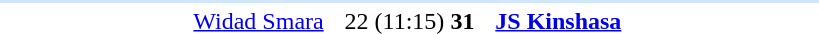<table style="text-align:center" width=550>
<tr>
<th width=30%></th>
<th width=15%></th>
<th width=30%></th>
</tr>
<tr align="left" bgcolor=#D0E7FF>
<td colspan=4></td>
</tr>
<tr>
<td align="right"><a href='#'>Widad Smara</a> </td>
<td>22 (11:15) <strong>31</strong></td>
<td align=left> <strong><a href='#'>JS Kinshasa</a></strong></td>
</tr>
</table>
